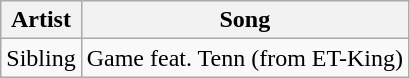<table class="wikitable">
<tr>
<th>Artist</th>
<th>Song</th>
</tr>
<tr>
<td>Sibling</td>
<td>Game feat. Tenn (from ET-King)</td>
</tr>
</table>
